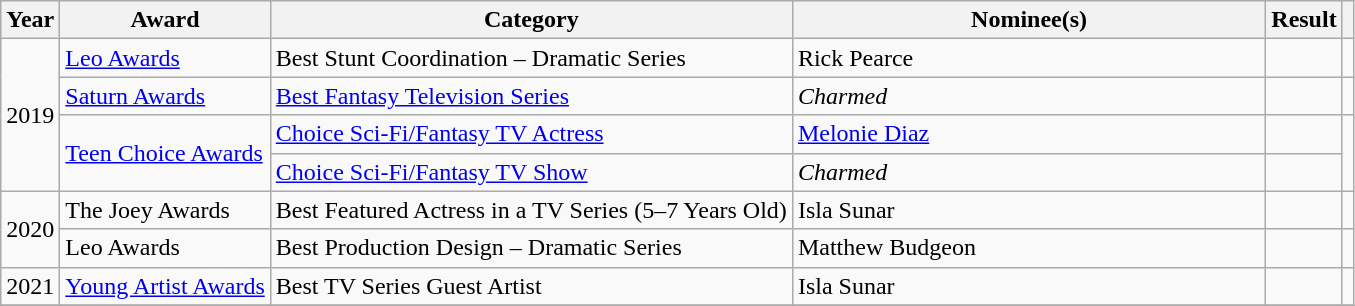<table class="wikitable sortable plainrowheaders">
<tr>
<th scope="col">Year</th>
<th scope="col">Award</th>
<th scope="col">Category</th>
<th scope="col" style="width:35%;">Nominee(s)</th>
<th scope="col">Result</th>
<th scope="col" class="unsortable"></th>
</tr>
<tr>
<td rowspan="4">2019</td>
<td><a href='#'>Leo Awards</a></td>
<td>Best Stunt Coordination – Dramatic Series</td>
<td data-sort-value="Pearce, Rick">Rick Pearce </td>
<td></td>
<td style="text-align:center;"></td>
</tr>
<tr>
<td><a href='#'>Saturn Awards</a></td>
<td><a href='#'>Best Fantasy Television Series</a></td>
<td><em>Charmed</em></td>
<td></td>
<td style="text-align:center;"></td>
</tr>
<tr>
<td rowspan="2"><a href='#'>Teen Choice Awards</a></td>
<td><a href='#'>Choice Sci-Fi/Fantasy TV Actress</a></td>
<td data-sort-value="Diaz, Melonie"><a href='#'>Melonie Diaz</a></td>
<td></td>
<td rowspan="2" style="text-align:center;"></td>
</tr>
<tr>
<td><a href='#'>Choice Sci-Fi/Fantasy TV Show</a></td>
<td><em>Charmed</em></td>
<td></td>
</tr>
<tr>
<td rowspan="2">2020</td>
<td>The Joey Awards</td>
<td>Best Featured Actress in a TV Series (5–7 Years Old)</td>
<td data-sort-value="Sunar, Isla">Isla Sunar</td>
<td></td>
<td style="text-align:center;"></td>
</tr>
<tr>
<td>Leo Awards</td>
<td>Best Production Design – Dramatic Series</td>
<td data-sort-value="Budgeon, Matthew">Matthew Budgeon </td>
<td></td>
<td style="text-align:center;"></td>
</tr>
<tr>
<td>2021</td>
<td><a href='#'>Young Artist Awards</a></td>
<td>Best TV Series Guest Artist</td>
<td data-sort-value="Sunar, Isla">Isla Sunar</td>
<td></td>
<td style="text-align:center;"></td>
</tr>
<tr>
</tr>
</table>
